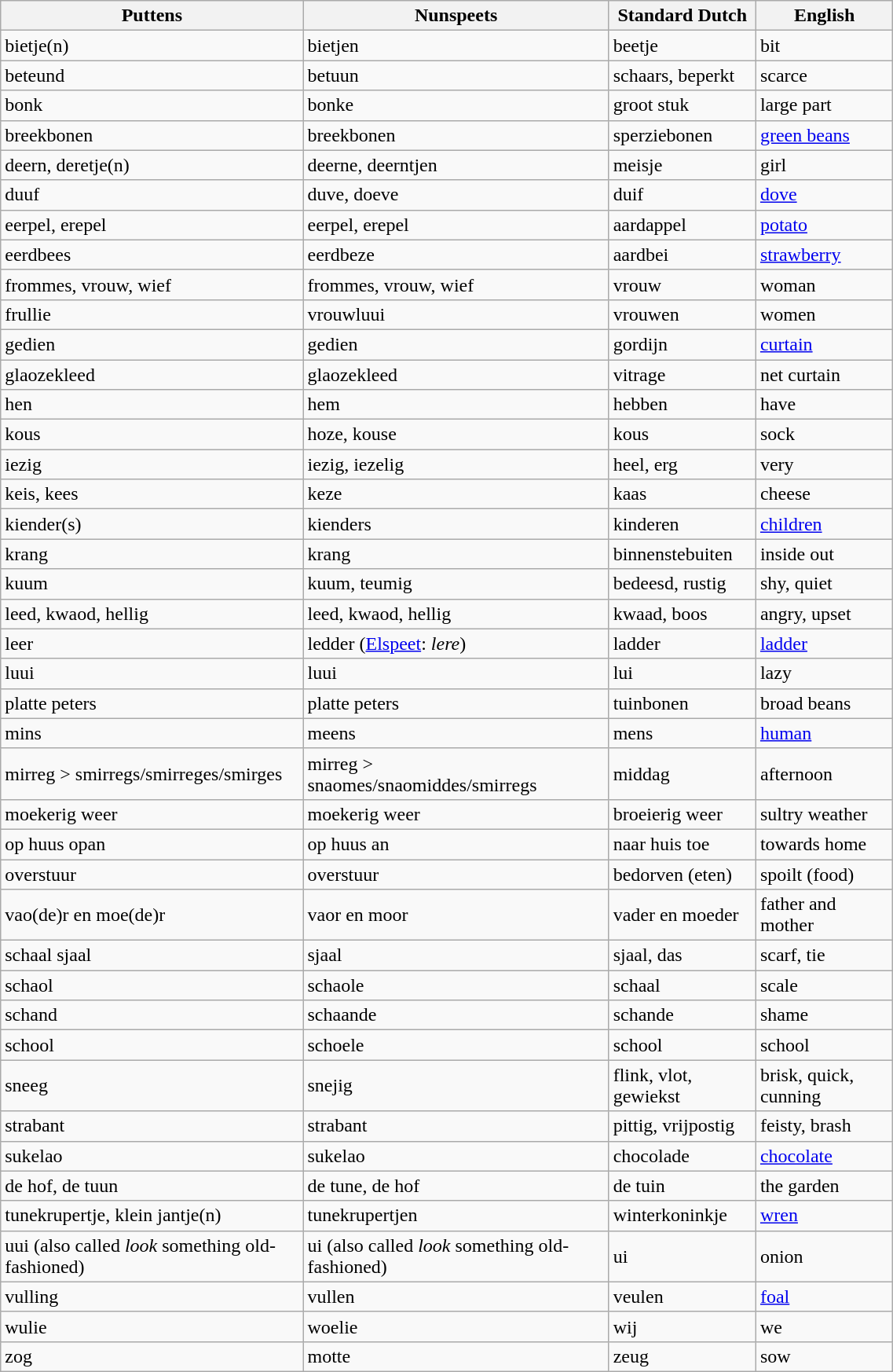<table class="wikitable" width="60%">
<tr>
<th>Puttens</th>
<th>Nunspeets</th>
<th>Standard Dutch</th>
<th>English</th>
</tr>
<tr>
<td>bietje(n)</td>
<td>bietjen</td>
<td>beetje</td>
<td>bit</td>
</tr>
<tr>
<td>beteund</td>
<td>betuun</td>
<td>schaars, beperkt</td>
<td>scarce</td>
</tr>
<tr>
<td>bonk</td>
<td>bonke</td>
<td>groot stuk</td>
<td>large part</td>
</tr>
<tr>
<td>breekbonen</td>
<td>breekbonen</td>
<td>sperziebonen</td>
<td><a href='#'>green beans</a></td>
</tr>
<tr>
<td>deern, deretje(n)</td>
<td>deerne, deerntjen</td>
<td>meisje</td>
<td>girl</td>
</tr>
<tr>
<td>duuf</td>
<td>duve, doeve</td>
<td>duif</td>
<td><a href='#'>dove</a></td>
</tr>
<tr>
<td>eerpel, erepel</td>
<td>eerpel, erepel</td>
<td>aardappel</td>
<td><a href='#'>potato</a></td>
</tr>
<tr>
<td>eerdbees</td>
<td>eerdbeze</td>
<td>aardbei</td>
<td><a href='#'>strawberry</a></td>
</tr>
<tr>
<td>frommes, vrouw, wief</td>
<td>frommes, vrouw, wief</td>
<td>vrouw</td>
<td>woman</td>
</tr>
<tr>
<td>frullie</td>
<td>vrouwluui</td>
<td>vrouwen</td>
<td>women</td>
</tr>
<tr>
<td>gedien</td>
<td>gedien</td>
<td>gordijn</td>
<td><a href='#'>curtain</a></td>
</tr>
<tr>
<td>glaozekleed</td>
<td>glaozekleed</td>
<td>vitrage</td>
<td>net curtain</td>
</tr>
<tr>
<td>hen</td>
<td>hem</td>
<td>hebben</td>
<td>have</td>
</tr>
<tr>
<td>kous</td>
<td>hoze, kouse</td>
<td>kous</td>
<td>sock</td>
</tr>
<tr>
<td>iezig</td>
<td>iezig, iezelig</td>
<td>heel, erg</td>
<td>very</td>
</tr>
<tr>
<td>keis, kees</td>
<td>keze</td>
<td>kaas</td>
<td>cheese</td>
</tr>
<tr>
<td>kiender(s)</td>
<td>kienders</td>
<td>kinderen</td>
<td><a href='#'>children</a></td>
</tr>
<tr>
<td>krang</td>
<td>krang</td>
<td>binnenstebuiten</td>
<td>inside out</td>
</tr>
<tr>
<td>kuum</td>
<td>kuum, teumig</td>
<td>bedeesd, rustig</td>
<td>shy, quiet</td>
</tr>
<tr>
<td>leed, kwaod, hellig</td>
<td>leed, kwaod, hellig</td>
<td>kwaad, boos</td>
<td>angry, upset</td>
</tr>
<tr>
<td>leer</td>
<td>ledder (<a href='#'>Elspeet</a>: <em>lere</em>)</td>
<td>ladder</td>
<td><a href='#'>ladder</a></td>
</tr>
<tr>
<td>luui</td>
<td>luui</td>
<td>lui</td>
<td>lazy</td>
</tr>
<tr>
<td>platte peters</td>
<td>platte peters</td>
<td>tuinbonen</td>
<td>broad beans</td>
</tr>
<tr>
<td>mins</td>
<td>meens</td>
<td>mens</td>
<td><a href='#'>human</a></td>
</tr>
<tr>
<td>mirreg > smirregs/smirreges/smirges</td>
<td>mirreg > snaomes/snaomiddes/smirregs</td>
<td>middag</td>
<td>afternoon</td>
</tr>
<tr>
<td>moekerig weer</td>
<td>moekerig weer</td>
<td>broeierig weer</td>
<td>sultry weather</td>
</tr>
<tr>
<td>op huus opan</td>
<td>op huus an</td>
<td>naar huis toe</td>
<td>towards home</td>
</tr>
<tr>
<td>overstuur</td>
<td>overstuur</td>
<td>bedorven (eten)</td>
<td>spoilt (food)</td>
</tr>
<tr>
<td>vao(de)r en moe(de)r</td>
<td>vaor en moor</td>
<td>vader en moeder</td>
<td>father and mother</td>
</tr>
<tr>
<td>schaal sjaal</td>
<td>sjaal</td>
<td>sjaal, das</td>
<td>scarf, tie</td>
</tr>
<tr>
<td>schaol</td>
<td>schaole</td>
<td>schaal</td>
<td>scale</td>
</tr>
<tr>
<td>schand</td>
<td>schaande</td>
<td>schande</td>
<td>shame</td>
</tr>
<tr>
<td>school</td>
<td>schoele</td>
<td>school</td>
<td>school</td>
</tr>
<tr>
<td>sneeg</td>
<td>snejig</td>
<td>flink, vlot, gewiekst</td>
<td>brisk, quick, cunning</td>
</tr>
<tr>
<td>strabant</td>
<td>strabant</td>
<td>pittig, vrijpostig</td>
<td>feisty, brash</td>
</tr>
<tr>
<td>sukelao</td>
<td>sukelao</td>
<td>chocolade</td>
<td><a href='#'>chocolate</a></td>
</tr>
<tr>
<td>de hof, de tuun</td>
<td>de tune, de hof</td>
<td>de tuin</td>
<td>the garden</td>
</tr>
<tr>
<td>tunekrupertje, klein jantje(n)</td>
<td>tunekrupertjen</td>
<td>winterkoninkje</td>
<td><a href='#'>wren</a></td>
</tr>
<tr>
<td>uui (also called <em>look</em> something old-fashioned)</td>
<td>ui (also called <em>look</em> something old-fashioned)</td>
<td>ui</td>
<td>onion</td>
</tr>
<tr>
<td>vulling</td>
<td>vullen</td>
<td>veulen</td>
<td><a href='#'>foal</a></td>
</tr>
<tr>
<td>wulie</td>
<td>woelie</td>
<td>wij</td>
<td>we</td>
</tr>
<tr>
<td>zog</td>
<td>motte</td>
<td>zeug</td>
<td>sow</td>
</tr>
</table>
